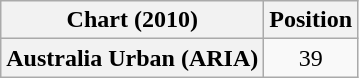<table class="wikitable plainrowheaders" style="text-align:center">
<tr>
<th scope="col">Chart (2010)</th>
<th scope="col">Position</th>
</tr>
<tr>
<th scope="row">Australia Urban (ARIA)</th>
<td style="text-align:center;">39</td>
</tr>
</table>
